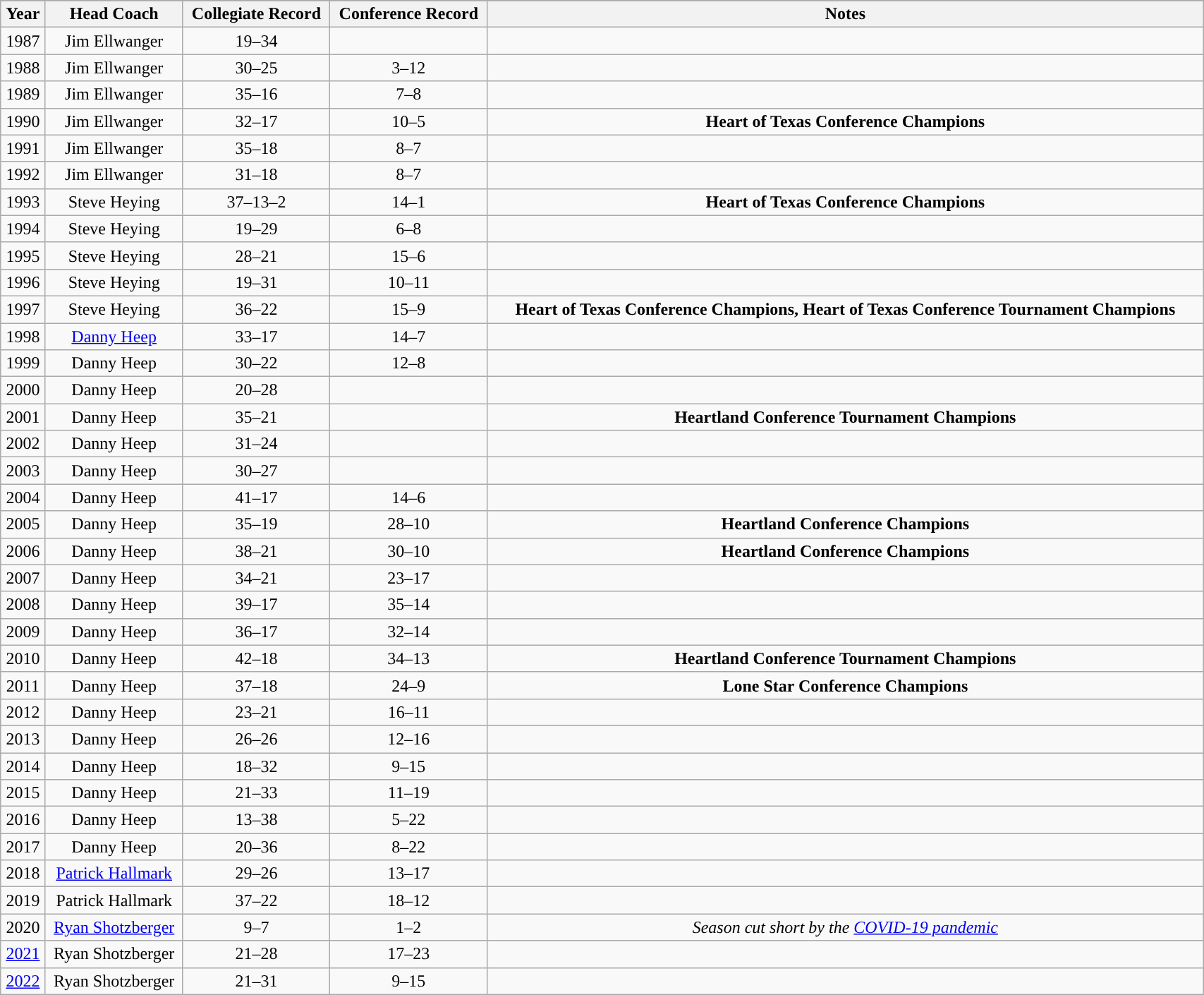<table class="wikitable sortable" style="width:90%; text-align:center;">
<tr>
</tr>
<tr>
<th>Year</th>
<th>Head Coach</th>
<th>Collegiate Record</th>
<th>Conference Record</th>
<th>Notes</th>
</tr>
<tr>
<td>1987</td>
<td>Jim Ellwanger</td>
<td>19–34</td>
<td></td>
<td></td>
</tr>
<tr>
<td>1988</td>
<td>Jim Ellwanger</td>
<td>30–25</td>
<td>3–12</td>
<td></td>
</tr>
<tr>
<td>1989</td>
<td>Jim Ellwanger</td>
<td>35–16</td>
<td>7–8</td>
<td></td>
</tr>
<tr>
<td>1990</td>
<td>Jim Ellwanger</td>
<td>32–17</td>
<td>10–5</td>
<td><strong>Heart of Texas Conference Champions</strong></td>
</tr>
<tr>
<td>1991</td>
<td>Jim Ellwanger</td>
<td>35–18</td>
<td>8–7</td>
<td></td>
</tr>
<tr>
<td>1992</td>
<td>Jim Ellwanger</td>
<td>31–18</td>
<td>8–7</td>
<td></td>
</tr>
<tr>
<td>1993</td>
<td>Steve Heying</td>
<td>37–13–2</td>
<td>14–1</td>
<td><strong>Heart of Texas Conference Champions</strong></td>
</tr>
<tr>
<td>1994</td>
<td>Steve Heying</td>
<td>19–29</td>
<td>6–8</td>
<td></td>
</tr>
<tr>
<td>1995</td>
<td>Steve Heying</td>
<td>28–21</td>
<td>15–6</td>
<td></td>
</tr>
<tr>
<td>1996</td>
<td>Steve Heying</td>
<td>19–31</td>
<td>10–11</td>
<td></td>
</tr>
<tr>
<td>1997</td>
<td>Steve Heying</td>
<td>36–22</td>
<td>15–9</td>
<td><strong>Heart of Texas Conference Champions, Heart of Texas Conference Tournament Champions</strong></td>
</tr>
<tr>
<td>1998</td>
<td><a href='#'>Danny Heep</a></td>
<td>33–17</td>
<td>14–7</td>
<td></td>
</tr>
<tr>
<td>1999</td>
<td>Danny Heep</td>
<td>30–22</td>
<td>12–8</td>
<td></td>
</tr>
<tr>
<td>2000</td>
<td>Danny Heep</td>
<td>20–28</td>
<td></td>
<td></td>
</tr>
<tr>
<td>2001</td>
<td>Danny Heep</td>
<td>35–21</td>
<td></td>
<td><strong>Heartland Conference Tournament Champions</strong></td>
</tr>
<tr>
<td>2002</td>
<td>Danny Heep</td>
<td>31–24</td>
<td></td>
<td></td>
</tr>
<tr>
<td>2003</td>
<td>Danny Heep</td>
<td>30–27</td>
<td></td>
<td></td>
</tr>
<tr>
<td>2004</td>
<td>Danny Heep</td>
<td>41–17</td>
<td>14–6</td>
<td></td>
</tr>
<tr>
<td>2005</td>
<td>Danny Heep</td>
<td>35–19</td>
<td>28–10</td>
<td><strong>Heartland Conference Champions</strong></td>
</tr>
<tr>
<td>2006</td>
<td>Danny Heep</td>
<td>38–21</td>
<td>30–10</td>
<td><strong>Heartland Conference Champions</strong></td>
</tr>
<tr>
<td>2007</td>
<td>Danny Heep</td>
<td>34–21</td>
<td>23–17</td>
<td></td>
</tr>
<tr>
<td>2008</td>
<td>Danny Heep</td>
<td>39–17</td>
<td>35–14</td>
<td></td>
</tr>
<tr>
<td>2009</td>
<td>Danny Heep</td>
<td>36–17</td>
<td>32–14</td>
<td></td>
</tr>
<tr>
<td>2010</td>
<td>Danny Heep</td>
<td>42–18</td>
<td>34–13</td>
<td><strong>Heartland Conference Tournament Champions</strong></td>
</tr>
<tr>
<td>2011</td>
<td>Danny Heep</td>
<td>37–18</td>
<td>24–9</td>
<td><strong>Lone Star Conference Champions</strong></td>
</tr>
<tr>
<td>2012</td>
<td>Danny Heep</td>
<td>23–21</td>
<td>16–11</td>
<td></td>
</tr>
<tr>
<td>2013</td>
<td>Danny Heep</td>
<td>26–26</td>
<td>12–16</td>
<td></td>
</tr>
<tr>
<td>2014</td>
<td>Danny Heep</td>
<td>18–32</td>
<td>9–15</td>
<td></td>
</tr>
<tr>
<td>2015</td>
<td>Danny Heep</td>
<td>21–33</td>
<td>11–19</td>
<td></td>
</tr>
<tr>
<td>2016</td>
<td>Danny Heep</td>
<td>13–38</td>
<td>5–22</td>
<td></td>
</tr>
<tr>
<td>2017</td>
<td>Danny Heep</td>
<td>20–36</td>
<td>8–22</td>
<td></td>
</tr>
<tr>
<td>2018</td>
<td><a href='#'>Patrick Hallmark</a></td>
<td>29–26</td>
<td>13–17</td>
<td></td>
</tr>
<tr>
<td>2019</td>
<td>Patrick Hallmark</td>
<td>37–22</td>
<td>18–12</td>
<td></td>
</tr>
<tr>
<td>2020</td>
<td><a href='#'>Ryan Shotzberger</a></td>
<td>9–7</td>
<td>1–2</td>
<td><em>Season cut short by the <a href='#'>COVID-19 pandemic</a></em></td>
</tr>
<tr>
<td><a href='#'>2021</a></td>
<td>Ryan Shotzberger</td>
<td>21–28</td>
<td>17–23</td>
</tr>
<tr>
<td><a href='#'>2022</a></td>
<td>Ryan Shotzberger</td>
<td>21–31</td>
<td>9–15</td>
<td></td>
</tr>
</table>
